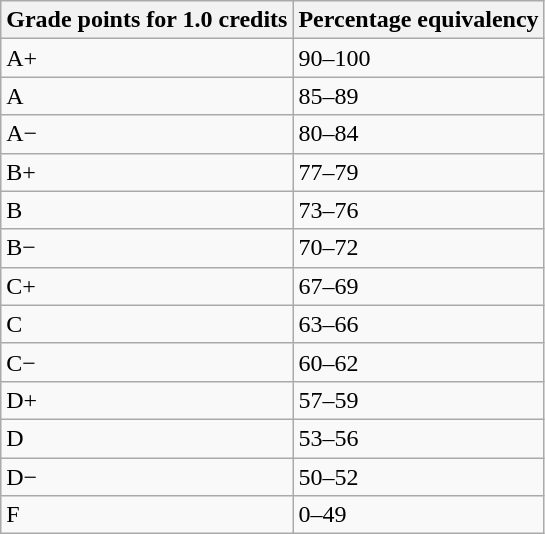<table class="wikitable">
<tr>
<th>Grade points for 1.0 credits</th>
<th>Percentage equivalency</th>
</tr>
<tr>
<td>A+</td>
<td>90–100</td>
</tr>
<tr>
<td>A</td>
<td>85–89</td>
</tr>
<tr>
<td>A−</td>
<td>80–84</td>
</tr>
<tr>
<td>B+</td>
<td>77–79</td>
</tr>
<tr>
<td>B</td>
<td>73–76</td>
</tr>
<tr>
<td>B−</td>
<td>70–72</td>
</tr>
<tr>
<td>C+</td>
<td>67–69</td>
</tr>
<tr>
<td>C</td>
<td>63–66</td>
</tr>
<tr>
<td>C−</td>
<td>60–62</td>
</tr>
<tr>
<td>D+</td>
<td>57–59</td>
</tr>
<tr>
<td>D</td>
<td>53–56</td>
</tr>
<tr>
<td>D−</td>
<td>50–52</td>
</tr>
<tr>
<td>F</td>
<td>0–49</td>
</tr>
</table>
